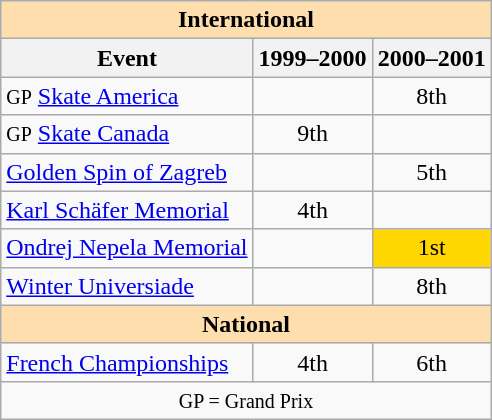<table class="wikitable" style="text-align:center">
<tr>
<th style="background-color: #ffdead; " colspan=3 align=center><strong>International</strong></th>
</tr>
<tr>
<th>Event</th>
<th>1999–2000</th>
<th>2000–2001</th>
</tr>
<tr>
<td align=left><small>GP</small> <a href='#'>Skate America</a></td>
<td></td>
<td>8th</td>
</tr>
<tr>
<td align=left><small>GP</small> <a href='#'>Skate Canada</a></td>
<td>9th</td>
<td></td>
</tr>
<tr>
<td align=left><a href='#'>Golden Spin of Zagreb</a></td>
<td></td>
<td>5th</td>
</tr>
<tr>
<td align=left><a href='#'>Karl Schäfer Memorial</a></td>
<td>4th</td>
<td></td>
</tr>
<tr>
<td align=left><a href='#'>Ondrej Nepela Memorial</a></td>
<td></td>
<td bgcolor=gold>1st</td>
</tr>
<tr>
<td align=left><a href='#'>Winter Universiade</a></td>
<td></td>
<td>8th</td>
</tr>
<tr>
<th style="background-color: #ffdead; " colspan=3 align=center><strong>National</strong></th>
</tr>
<tr>
<td align=left><a href='#'>French Championships</a></td>
<td>4th</td>
<td>6th</td>
</tr>
<tr>
<td colspan=3 align=center><small> GP = Grand Prix </small></td>
</tr>
</table>
